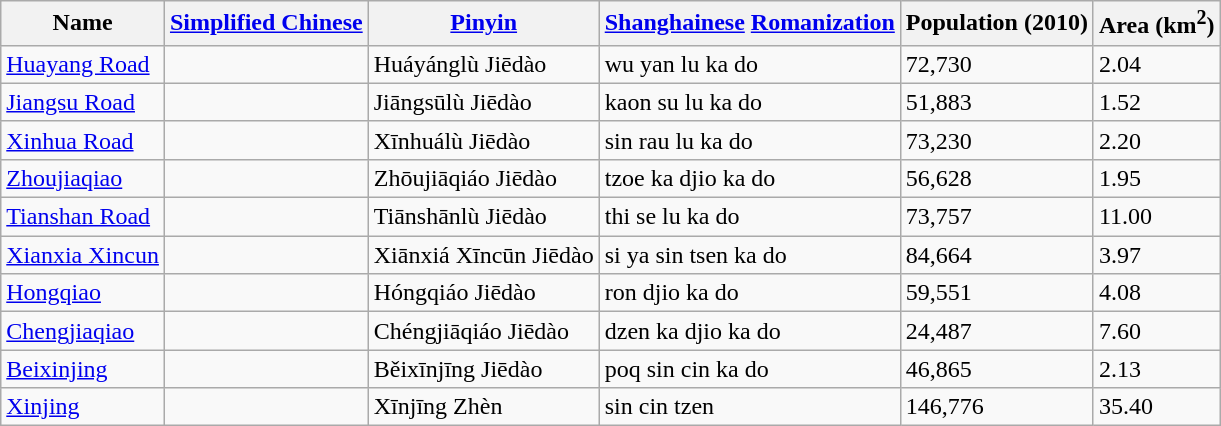<table class="wikitable sortable">
<tr>
<th>Name</th>
<th><a href='#'>Simplified Chinese</a></th>
<th><a href='#'>Pinyin</a></th>
<th><a href='#'>Shanghainese</a> <a href='#'>Romanization</a></th>
<th>Population (2010)</th>
<th>Area (km<sup>2</sup>)</th>
</tr>
<tr>
<td><a href='#'>Huayang Road</a></td>
<td></td>
<td>Huáyánglù Jiēdào</td>
<td>wu yan lu ka do</td>
<td>72,730</td>
<td>2.04</td>
</tr>
<tr>
<td><a href='#'>Jiangsu Road</a></td>
<td></td>
<td>Jiāngsūlù Jiēdào</td>
<td>kaon su lu ka do</td>
<td>51,883</td>
<td>1.52</td>
</tr>
<tr>
<td><a href='#'>Xinhua Road</a></td>
<td></td>
<td>Xīnhuálù Jiēdào</td>
<td>sin rau lu ka do</td>
<td>73,230</td>
<td>2.20</td>
</tr>
<tr>
<td><a href='#'>Zhoujiaqiao</a></td>
<td></td>
<td>Zhōujiāqiáo Jiēdào</td>
<td>tzoe ka djio ka do</td>
<td>56,628</td>
<td>1.95</td>
</tr>
<tr>
<td><a href='#'>Tianshan Road</a></td>
<td></td>
<td>Tiānshānlù Jiēdào</td>
<td>thi se lu ka do</td>
<td>73,757</td>
<td>11.00</td>
</tr>
<tr>
<td><a href='#'>Xianxia Xincun</a></td>
<td></td>
<td>Xiānxiá Xīncūn Jiēdào</td>
<td>si ya sin tsen ka do</td>
<td>84,664</td>
<td>3.97</td>
</tr>
<tr>
<td><a href='#'>Hongqiao</a></td>
<td></td>
<td>Hóngqiáo Jiēdào</td>
<td>ron djio ka do</td>
<td>59,551</td>
<td>4.08</td>
</tr>
<tr>
<td><a href='#'>Chengjiaqiao</a></td>
<td></td>
<td>Chéngjiāqiáo Jiēdào</td>
<td>dzen ka djio ka do</td>
<td>24,487</td>
<td>7.60</td>
</tr>
<tr>
<td><a href='#'>Beixinjing</a></td>
<td></td>
<td>Běixīnjīng Jiēdào</td>
<td>poq sin cin ka do</td>
<td>46,865</td>
<td>2.13</td>
</tr>
<tr>
<td><a href='#'>Xinjing</a></td>
<td></td>
<td>Xīnjīng Zhèn</td>
<td>sin cin tzen</td>
<td>146,776</td>
<td>35.40</td>
</tr>
</table>
